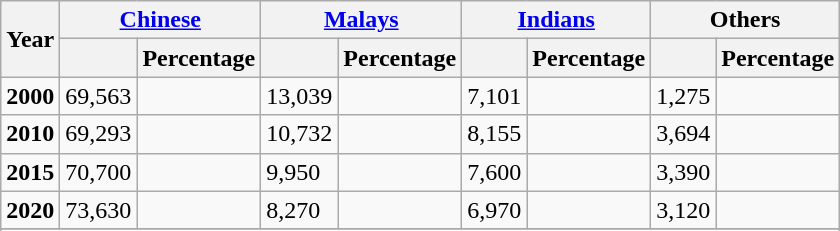<table class="wikitable sortable">
<tr>
<th rowspan="2">Year</th>
<th colspan="2"><a href='#'>Chinese</a></th>
<th colspan="2"><a href='#'>Malays</a></th>
<th colspan="2"><a href='#'>Indians</a></th>
<th colspan="2">Others</th>
</tr>
<tr>
<th><a href='#'></a></th>
<th>Percentage</th>
<th></th>
<th>Percentage</th>
<th></th>
<th>Percentage</th>
<th></th>
<th>Percentage</th>
</tr>
<tr>
<td><strong>2000</strong></td>
<td>69,563</td>
<td></td>
<td>13,039</td>
<td></td>
<td>7,101</td>
<td></td>
<td>1,275</td>
<td></td>
</tr>
<tr>
<td><strong>2010</strong></td>
<td>69,293</td>
<td></td>
<td>10,732</td>
<td></td>
<td>8,155</td>
<td></td>
<td>3,694</td>
<td></td>
</tr>
<tr>
<td><strong>2015</strong></td>
<td>70,700</td>
<td></td>
<td>9,950</td>
<td></td>
<td>7,600</td>
<td></td>
<td>3,390</td>
<td></td>
</tr>
<tr>
<td><strong>2020</strong></td>
<td>73,630</td>
<td></td>
<td>8,270</td>
<td></td>
<td>6,970</td>
<td></td>
<td>3,120</td>
<td></td>
</tr>
<tr>
</tr>
<tr class="sortbottom">
</tr>
</table>
